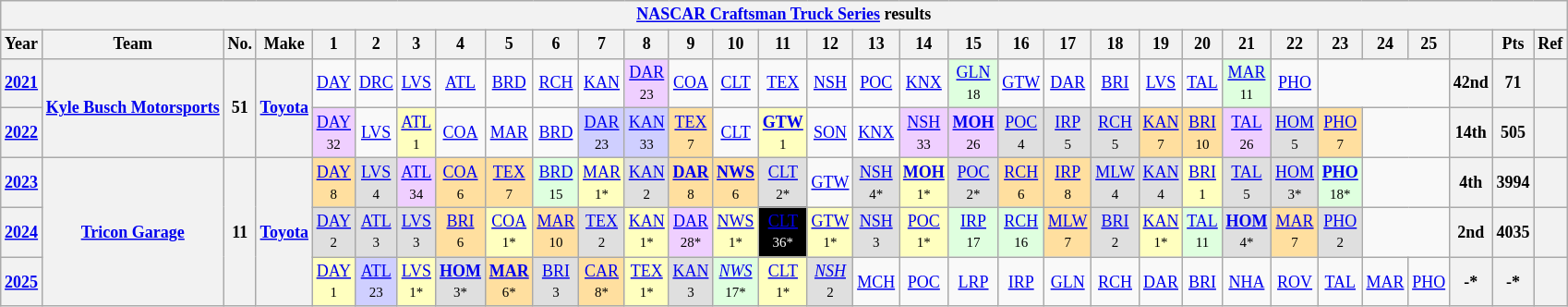<table class="wikitable" style="text-align:center; font-size:75%">
<tr>
<th colspan=32><a href='#'>NASCAR Craftsman Truck Series</a> results</th>
</tr>
<tr>
<th>Year</th>
<th>Team</th>
<th>No.</th>
<th>Make</th>
<th>1</th>
<th>2</th>
<th>3</th>
<th>4</th>
<th>5</th>
<th>6</th>
<th>7</th>
<th>8</th>
<th>9</th>
<th>10</th>
<th>11</th>
<th>12</th>
<th>13</th>
<th>14</th>
<th>15</th>
<th>16</th>
<th>17</th>
<th>18</th>
<th>19</th>
<th>20</th>
<th>21</th>
<th>22</th>
<th>23</th>
<th>24</th>
<th>25</th>
<th></th>
<th>Pts</th>
<th>Ref</th>
</tr>
<tr>
<th><a href='#'>2021</a></th>
<th rowspan=2><a href='#'>Kyle Busch Motorsports</a></th>
<th rowspan=2>51</th>
<th rowspan=2><a href='#'>Toyota</a></th>
<td><a href='#'>DAY</a></td>
<td><a href='#'>DRC</a></td>
<td><a href='#'>LVS</a></td>
<td><a href='#'>ATL</a></td>
<td><a href='#'>BRD</a></td>
<td><a href='#'>RCH</a></td>
<td><a href='#'>KAN</a></td>
<td style="background:#EFCFFF;"><a href='#'>DAR</a><br><small>23</small></td>
<td><a href='#'>COA</a></td>
<td><a href='#'>CLT</a></td>
<td><a href='#'>TEX</a></td>
<td><a href='#'>NSH</a></td>
<td><a href='#'>POC</a></td>
<td><a href='#'>KNX</a></td>
<td style="background:#DFFFDF;"><a href='#'>GLN</a><br><small>18</small></td>
<td><a href='#'>GTW</a></td>
<td><a href='#'>DAR</a></td>
<td><a href='#'>BRI</a></td>
<td><a href='#'>LVS</a></td>
<td><a href='#'>TAL</a></td>
<td style="background:#DFFFDF;"><a href='#'>MAR</a><br><small>11</small></td>
<td><a href='#'>PHO</a></td>
<td colspan=3></td>
<th>42nd</th>
<th>71</th>
<th></th>
</tr>
<tr>
<th><a href='#'>2022</a></th>
<td style="background:#EFCFFF;"><a href='#'>DAY</a><br><small>32</small></td>
<td><a href='#'>LVS</a></td>
<td style="background:#FFFFBF;"><a href='#'>ATL</a><br><small>1</small></td>
<td><a href='#'>COA</a></td>
<td><a href='#'>MAR</a></td>
<td><a href='#'>BRD</a></td>
<td style="background:#CFCFFF;"><a href='#'>DAR</a><br><small>23</small></td>
<td style="background:#CFCFFF;"><a href='#'>KAN</a><br><small>33</small></td>
<td style="background:#FFDF9F;"><a href='#'>TEX</a><br><small>7</small></td>
<td><a href='#'>CLT</a></td>
<td style="background:#FFFFBF;"><strong><a href='#'>GTW</a></strong><br><small>1</small></td>
<td><a href='#'>SON</a></td>
<td><a href='#'>KNX</a></td>
<td style="background:#EFCFFF;"><a href='#'>NSH</a><br><small>33</small></td>
<td style="background:#EFCFFF;"><strong><a href='#'>MOH</a></strong><br><small>26</small></td>
<td style="background:#DFDFDF;"><a href='#'>POC</a><br><small>4</small></td>
<td style="background:#DFDFDF;"><a href='#'>IRP</a><br><small>5</small></td>
<td style="background:#DFDFDF;"><a href='#'>RCH</a><br><small>5</small></td>
<td style="background:#FFDF9F;"><a href='#'>KAN</a><br><small>7</small></td>
<td style="background:#FFDF9F;"><a href='#'>BRI</a><br><small>10</small></td>
<td style="background:#EFCFFF;"><a href='#'>TAL</a><br><small>26</small></td>
<td style="background:#DFDFDF;"><a href='#'>HOM</a><br><small>5</small></td>
<td style="background:#FFDF9F;"><a href='#'>PHO</a><br><small>7</small></td>
<td colspan=2></td>
<th>14th</th>
<th>505</th>
<th></th>
</tr>
<tr>
<th><a href='#'>2023</a></th>
<th rowspan=3><a href='#'>Tricon Garage</a></th>
<th rowspan=3>11</th>
<th rowspan=3><a href='#'>Toyota</a></th>
<td style="background:#FFDF9F;"><a href='#'>DAY</a><br><small>8</small></td>
<td style="background:#DFDFDF;"><a href='#'>LVS</a><br><small>4</small></td>
<td style="background:#EFCFFF;"><a href='#'>ATL</a><br><small>34</small></td>
<td style="background:#FFDF9F;"><a href='#'>COA</a><br><small>6</small></td>
<td style="background:#FFDF9F;"><a href='#'>TEX</a><br><small>7</small></td>
<td style="background:#DFFFDF;"><a href='#'>BRD</a><br><small>15</small></td>
<td style="background:#FFFFBF;"><a href='#'>MAR</a><br><small>1*</small></td>
<td style="background:#DFDFDF;"><a href='#'>KAN</a><br><small>2</small></td>
<td style="background:#FFDF9F;"><strong><a href='#'>DAR</a></strong><br><small>8</small></td>
<td style="background:#FFDF9F;"><strong><a href='#'>NWS</a></strong><br><small>6</small></td>
<td style="background:#DFDFDF;"><a href='#'>CLT</a><br><small>2*</small></td>
<td><a href='#'>GTW</a></td>
<td style="background:#DFDFDF;"><a href='#'>NSH</a><br><small>4*</small></td>
<td style="background:#FFFFBF;"><strong><a href='#'>MOH</a></strong><br><small>1*</small></td>
<td style="background:#DFDFDF;"><a href='#'>POC</a><br><small>2*</small></td>
<td style="background:#FFDF9F;"><a href='#'>RCH</a><br><small>6</small></td>
<td style="background:#FFDF9F;"><a href='#'>IRP</a><br><small>8</small></td>
<td style="background:#DFDFDF;"><a href='#'>MLW</a><br><small>4</small></td>
<td style="background:#DFDFDF;"><a href='#'>KAN</a><br><small>4</small></td>
<td style="background:#FFFFBF;"><a href='#'>BRI</a><br><small>1</small></td>
<td style="background:#DFDFDF;"><a href='#'>TAL</a><br><small>5</small></td>
<td style="background:#DFDFDF;"><a href='#'>HOM</a><br><small>3*</small></td>
<td style="background:#DFFFDF;"><strong><a href='#'>PHO</a></strong><br><small>18*</small></td>
<td colspan=2></td>
<th>4th</th>
<th>3994</th>
<th></th>
</tr>
<tr>
<th><a href='#'>2024</a></th>
<td style="background:#DFDFDF;"><a href='#'>DAY</a><br><small>2</small></td>
<td style="background:#DFDFDF;"><a href='#'>ATL</a><br><small>3</small></td>
<td style="background:#DFDFDF;"><a href='#'>LVS</a><br><small>3</small></td>
<td style="background:#FFDF9F;"><a href='#'>BRI</a><br><small>6</small></td>
<td style="background:#FFFFBF;"><a href='#'>COA</a><br><small>1*</small></td>
<td style="background:#FFDF9F;"><a href='#'>MAR</a><br><small>10</small></td>
<td style="background:#DFDFDF;"><a href='#'>TEX</a><br><small>2</small></td>
<td style="background:#FFFFBF;"><a href='#'>KAN</a><br><small>1*</small></td>
<td style="background:#EFCFFF;"><a href='#'>DAR</a><br><small>28*</small></td>
<td style="background:#FFFFBF;"><a href='#'>NWS</a><br><small>1*</small></td>
<td style="background:#000000;color:white;"><a href='#'><span>CLT</span></a><br><small>36*</small></td>
<td style="background:#FFFFBF;"><a href='#'>GTW</a><br><small>1*</small></td>
<td style="background:#DFDFDF;"><a href='#'>NSH</a><br><small>3</small></td>
<td style="background:#FFFFBF;"><a href='#'>POC</a><br><small>1*</small></td>
<td style="background:#DFFFDF;"><a href='#'>IRP</a><br><small>17</small></td>
<td style="background:#DFFFDF;"><a href='#'>RCH</a><br><small>16</small></td>
<td style="background:#FFDF9F;"><a href='#'>MLW</a><br><small>7</small></td>
<td style="background:#DFDFDF;"><a href='#'>BRI</a><br><small>2</small></td>
<td style="background:#FFFFBF;"><a href='#'>KAN</a><br><small>1*</small></td>
<td style="background:#DFFFDF;"><a href='#'>TAL</a><br><small>11</small></td>
<td style="background:#DFDFDF;"><strong><a href='#'>HOM</a></strong><br><small>4*</small></td>
<td style="background:#FFDF9F;"><a href='#'>MAR</a><br><small>7</small></td>
<td style="background:#DFDFDF;"><a href='#'>PHO</a><br><small>2</small></td>
<td colspan=2></td>
<th>2nd</th>
<th>4035</th>
<th></th>
</tr>
<tr>
<th><a href='#'>2025</a></th>
<td style="background:#FFFFBF;"><a href='#'>DAY</a><br><small>1</small></td>
<td style="background:#CFCFFF;"><a href='#'>ATL</a><br><small>23</small></td>
<td style="background:#FFFFBF;"><a href='#'>LVS</a><br><small>1*</small></td>
<td style="background:#DFDFDF;"><strong><a href='#'>HOM</a></strong><br><small>3*</small></td>
<td style="background:#FFDF9F;"><strong><a href='#'>MAR</a></strong><br><small>6*</small></td>
<td style="background:#DFDFDF;"><a href='#'>BRI</a><br><small>3</small></td>
<td style="background:#FFDF9F;"><a href='#'>CAR</a><br><small>8*</small></td>
<td style="background:#FFFFBF;"><a href='#'>TEX</a><br><small>1*</small></td>
<td style="background:#DFDFDF;"><a href='#'>KAN</a><br><small>3</small></td>
<td style="background:#DFFFDF;"><em><a href='#'>NWS</a></em><br><small>17*</small></td>
<td style="background:#FFFFBF;"><a href='#'>CLT</a><br><small>1*</small></td>
<td style="background:#DFDFDF;"><em><a href='#'>NSH</a></em><br><small>2</small></td>
<td><a href='#'>MCH</a></td>
<td><a href='#'>POC</a></td>
<td><a href='#'>LRP</a></td>
<td><a href='#'>IRP</a></td>
<td><a href='#'>GLN</a></td>
<td><a href='#'>RCH</a></td>
<td><a href='#'>DAR</a></td>
<td><a href='#'>BRI</a></td>
<td><a href='#'>NHA</a></td>
<td><a href='#'>ROV</a></td>
<td><a href='#'>TAL</a></td>
<td><a href='#'>MAR</a></td>
<td><a href='#'>PHO</a></td>
<th>-*</th>
<th>-*</th>
<th></th>
</tr>
</table>
